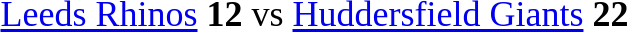<table style="font-size:150%;">
<tr>
<td> <a href='#'>Leeds Rhinos</a> <strong>12</strong> vs  <a href='#'>Huddersfield Giants</a> <strong>22</strong></td>
</tr>
</table>
